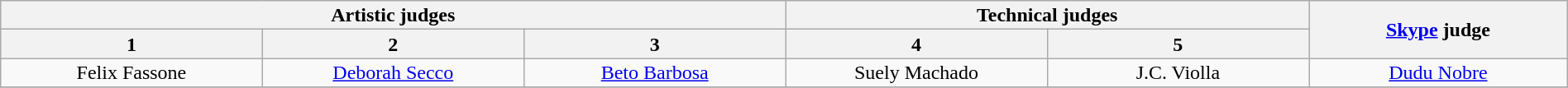<table class="wikitable" style="font-size:100%; line-height:16px; text-align:center" width="100%">
<tr>
<th colspan=3 width="50.0%">Artistic judges</th>
<th colspan=2 width="33.3%">Technical judges</th>
<th rowspan=2 width="16.7%"><a href='#'>Skype</a> judge<br></th>
</tr>
<tr>
<th width="16.7%">1</th>
<th width="16.7%">2</th>
<th width="16.7%">3</th>
<th width="16.7%">4</th>
<th width="16.7%">5</th>
</tr>
<tr>
<td>Felix Fassone</td>
<td><a href='#'>Deborah Secco</a></td>
<td><a href='#'>Beto Barbosa</a></td>
<td>Suely Machado</td>
<td>J.C. Violla</td>
<td><a href='#'>Dudu Nobre</a></td>
</tr>
<tr>
</tr>
</table>
